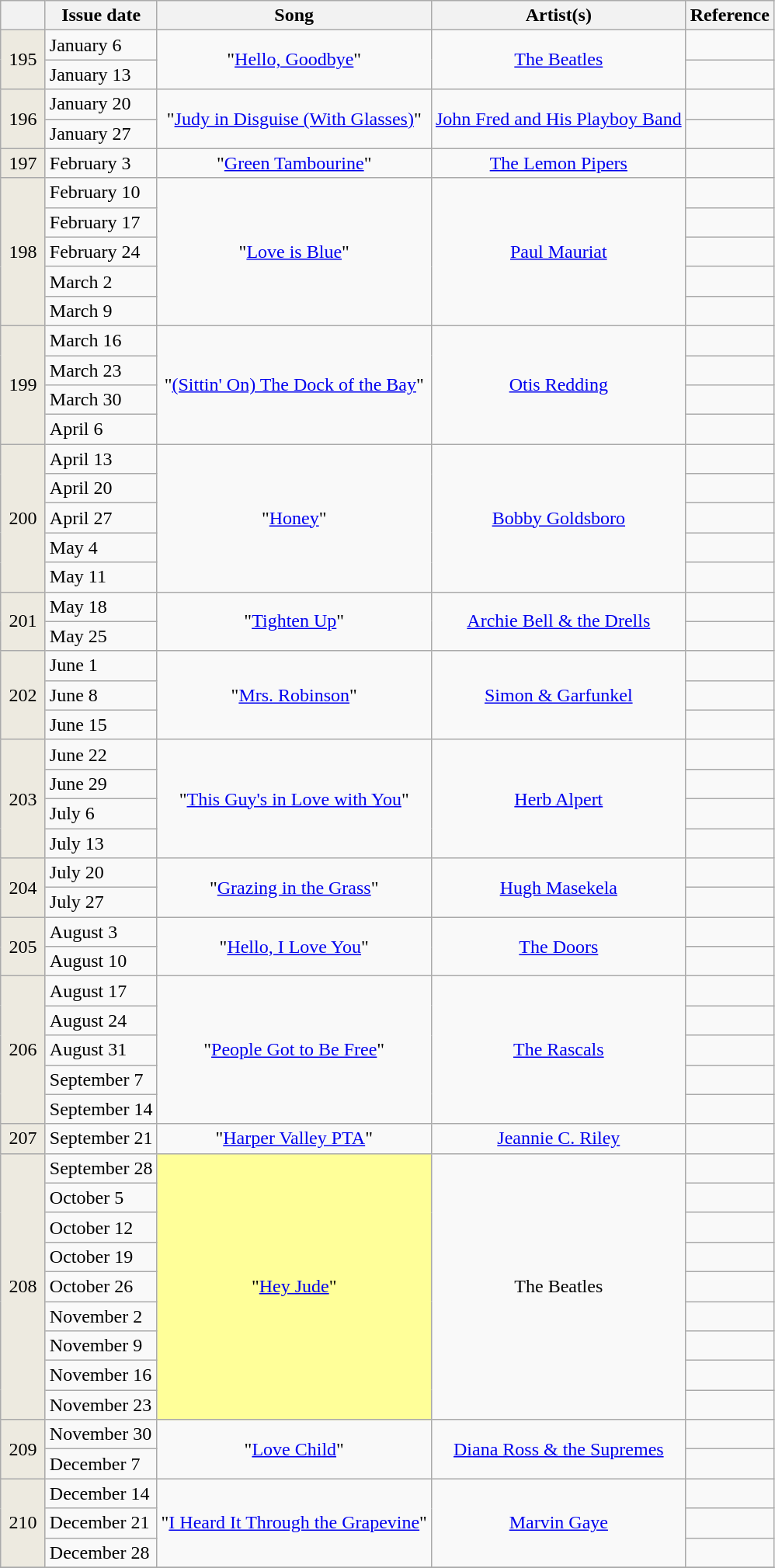<table class="wikitable">
<tr>
<th width=31></th>
<th>Issue date</th>
<th>Song</th>
<th>Artist(s)</th>
<th>Reference</th>
</tr>
<tr>
<td bgcolor=#EDEAE0 align=center rowspan=2>195</td>
<td>January 6</td>
<td align="center" rowspan="2">"<a href='#'>Hello, Goodbye</a>"</td>
<td align="center" rowspan="2"><a href='#'>The Beatles</a></td>
<td align="center"></td>
</tr>
<tr>
<td>January 13</td>
<td align="center"></td>
</tr>
<tr>
<td bgcolor=#EDEAE0 align=center rowspan=2>196</td>
<td>January 20</td>
<td align="center" rowspan="2">"<a href='#'>Judy in Disguise (With Glasses)</a>"</td>
<td align="center" rowspan="2"><a href='#'>John Fred and His Playboy Band</a></td>
<td align="center"></td>
</tr>
<tr>
<td>January 27</td>
<td align="center"></td>
</tr>
<tr>
<td bgcolor=#EDEAE0 align=center>197</td>
<td>February 3</td>
<td align="center">"<a href='#'>Green Tambourine</a>"</td>
<td align="center"><a href='#'>The Lemon Pipers</a></td>
<td align="center"></td>
</tr>
<tr>
<td bgcolor=#EDEAE0 align=center rowspan=5>198</td>
<td>February 10</td>
<td align="center" rowspan="5">"<a href='#'>Love is Blue</a>"</td>
<td align="center" rowspan="5"><a href='#'>Paul Mauriat</a></td>
<td align="center"></td>
</tr>
<tr>
<td>February 17</td>
<td align="center"></td>
</tr>
<tr>
<td>February 24</td>
<td align="center"></td>
</tr>
<tr>
<td>March 2</td>
<td align="center"></td>
</tr>
<tr>
<td>March 9</td>
<td align="center"></td>
</tr>
<tr>
<td bgcolor=#EDEAE0 align=center rowspan=4>199</td>
<td>March 16</td>
<td align="center" rowspan="4">"<a href='#'>(Sittin' On) The Dock of the Bay</a>"</td>
<td align="center" rowspan="4"><a href='#'>Otis Redding</a></td>
<td align="center"></td>
</tr>
<tr>
<td>March 23</td>
<td align="center"></td>
</tr>
<tr>
<td>March 30</td>
<td align="center"></td>
</tr>
<tr>
<td>April 6</td>
<td align="center"></td>
</tr>
<tr>
<td bgcolor=#EDEAE0 align=center rowspan=5>200</td>
<td>April 13</td>
<td align="center" rowspan="5">"<a href='#'>Honey</a>"</td>
<td align="center" rowspan="5"><a href='#'>Bobby Goldsboro</a></td>
<td align="center"></td>
</tr>
<tr>
<td>April 20</td>
<td align="center"></td>
</tr>
<tr>
<td>April 27</td>
<td align="center"></td>
</tr>
<tr>
<td>May 4</td>
<td align="center"></td>
</tr>
<tr>
<td>May 11</td>
<td align="center"></td>
</tr>
<tr>
<td bgcolor=#EDEAE0 align=center rowspan=2>201</td>
<td>May 18</td>
<td align="center" rowspan="2">"<a href='#'>Tighten Up</a>"</td>
<td align="center" rowspan="2"><a href='#'>Archie Bell & the Drells</a></td>
<td align="center"></td>
</tr>
<tr>
<td>May 25</td>
<td align="center"></td>
</tr>
<tr>
<td bgcolor=#EDEAE0 align=center rowspan=3>202</td>
<td>June 1</td>
<td align="center" rowspan="3">"<a href='#'>Mrs. Robinson</a>"</td>
<td align="center" rowspan="3"><a href='#'>Simon & Garfunkel</a></td>
<td align="center"></td>
</tr>
<tr>
<td>June 8</td>
<td align="center"></td>
</tr>
<tr>
<td>June 15</td>
<td align="center"></td>
</tr>
<tr>
<td bgcolor=#EDEAE0 align=center rowspan=4>203</td>
<td>June 22</td>
<td align="center" rowspan="4">"<a href='#'>This Guy's in Love with You</a>"</td>
<td align="center" rowspan="4"><a href='#'>Herb Alpert</a></td>
<td align="center"></td>
</tr>
<tr>
<td>June 29</td>
<td align="center"></td>
</tr>
<tr>
<td>July 6</td>
<td align="center"></td>
</tr>
<tr>
<td>July 13</td>
<td align="center"></td>
</tr>
<tr>
<td bgcolor=#EDEAE0 align=center rowspan=2>204</td>
<td>July 20</td>
<td align="center" rowspan="2">"<a href='#'>Grazing in the Grass</a>"</td>
<td align="center" rowspan="2"><a href='#'>Hugh Masekela</a></td>
<td align="center"></td>
</tr>
<tr>
<td>July 27</td>
<td align="center"></td>
</tr>
<tr>
<td bgcolor=#EDEAE0 align=center rowspan=2>205</td>
<td>August 3</td>
<td align="center" rowspan="2">"<a href='#'>Hello, I Love You</a>"</td>
<td align="center" rowspan="2"><a href='#'>The Doors</a></td>
<td align="center"></td>
</tr>
<tr>
<td>August 10</td>
<td align="center"></td>
</tr>
<tr>
<td bgcolor=#EDEAE0 align=center rowspan=5>206</td>
<td>August 17</td>
<td align="center" rowspan="5">"<a href='#'>People Got to Be Free</a>"</td>
<td align="center" rowspan="5"><a href='#'>The Rascals</a></td>
<td align="center"></td>
</tr>
<tr>
<td>August 24</td>
<td align="center"></td>
</tr>
<tr>
<td>August 31</td>
<td align="center"></td>
</tr>
<tr>
<td>September 7</td>
<td align="center"></td>
</tr>
<tr>
<td>September 14</td>
<td align="center"></td>
</tr>
<tr>
<td bgcolor=#EDEAE0 align=center>207</td>
<td>September 21</td>
<td align="center">"<a href='#'>Harper Valley PTA</a>"</td>
<td align="center"><a href='#'>Jeannie C. Riley</a></td>
<td align="center"></td>
</tr>
<tr>
<td bgcolor=#EDEAE0 align=center rowspan=9>208</td>
<td>September 28</td>
<td bgcolor=#FFFF99 align="center" rowspan="9">"<a href='#'>Hey Jude</a>"</td>
<td align="center" rowspan="9">The Beatles</td>
<td align="center"></td>
</tr>
<tr>
<td>October 5</td>
<td align="center"></td>
</tr>
<tr>
<td>October 12</td>
<td align="center"></td>
</tr>
<tr>
<td>October 19</td>
<td align="center"></td>
</tr>
<tr>
<td>October 26</td>
<td align="center"></td>
</tr>
<tr>
<td>November 2</td>
<td align="center"></td>
</tr>
<tr>
<td>November 9</td>
<td align="center"></td>
</tr>
<tr>
<td>November 16</td>
<td align="center"></td>
</tr>
<tr>
<td>November 23</td>
<td align="center"></td>
</tr>
<tr>
<td bgcolor=#EDEAE0 align=center rowspan=2>209</td>
<td>November 30</td>
<td align="center" rowspan="2">"<a href='#'>Love Child</a>"</td>
<td align="center" rowspan="2"><a href='#'>Diana Ross & the Supremes</a></td>
<td align="center"></td>
</tr>
<tr>
<td>December 7</td>
<td align="center"></td>
</tr>
<tr>
<td bgcolor=#EDEAE0 align=center rowspan=3>210</td>
<td>December 14</td>
<td align="center" rowspan="3">"<a href='#'>I Heard It Through the Grapevine</a>"</td>
<td align="center" rowspan="3"><a href='#'>Marvin Gaye</a></td>
<td align="center"></td>
</tr>
<tr>
<td>December 21</td>
<td align="center"></td>
</tr>
<tr>
<td>December 28</td>
<td align="center"></td>
</tr>
<tr>
</tr>
</table>
